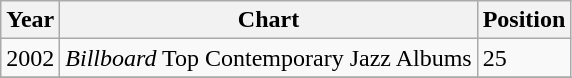<table class="wikitable">
<tr>
<th>Year</th>
<th>Chart</th>
<th>Position</th>
</tr>
<tr>
<td>2002</td>
<td><em>Billboard</em> Top Contemporary Jazz Albums</td>
<td>25</td>
</tr>
<tr>
</tr>
</table>
